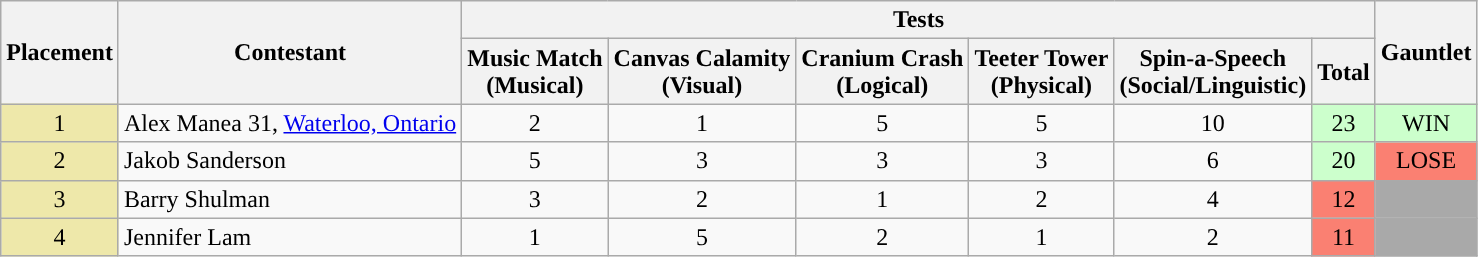<table class="wikitable" style="text-align:center;">
<tr>
<th rowspan="2">Placement</th>
<th rowspan="2">Contestant</th>
<th colspan="6">Tests</th>
<th rowspan="2">Gauntlet</th>
</tr>
<tr>
<th>Music Match<br>(Musical)</th>
<th>Canvas Calamity<br>(Visual)</th>
<th>Cranium Crash<br>(Logical)</th>
<th>Teeter Tower<br>(Physical)</th>
<th>Spin-a-Speech<br>(Social/Linguistic)</th>
<th>Total</th>
</tr>
<tr>
<td bgcolor="palegoldenrod">1</td>
<td align="left">Alex Manea 31, <a href='#'>Waterloo, Ontario</a></td>
<td>2</td>
<td>1</td>
<td>5</td>
<td>5</td>
<td>10</td>
<td bgcolor="#cfc">23</td>
<td bgcolor="#cfc">WIN</td>
</tr>
<tr>
<td bgcolor="palegoldenrod">2</td>
<td align="left">Jakob Sanderson</td>
<td>5</td>
<td>3</td>
<td>3</td>
<td>3</td>
<td>6</td>
<td bgcolor="#cfc">20</td>
<td bgcolor="salmon">LOSE</td>
</tr>
<tr>
<td bgcolor="palegoldenrod">3</td>
<td align="left">Barry Shulman</td>
<td>3</td>
<td>2</td>
<td>1</td>
<td>2</td>
<td>4</td>
<td bgcolor="salmon">12</td>
<td bgcolor="darkgrey"></td>
</tr>
<tr>
<td bgcolor="palegoldenrod">4</td>
<td align="left">Jennifer Lam</td>
<td>1</td>
<td>5</td>
<td>2</td>
<td>1</td>
<td>2</td>
<td bgcolor="salmon">11</td>
<td bgcolor="darkgrey"></td>
</tr>
</table>
